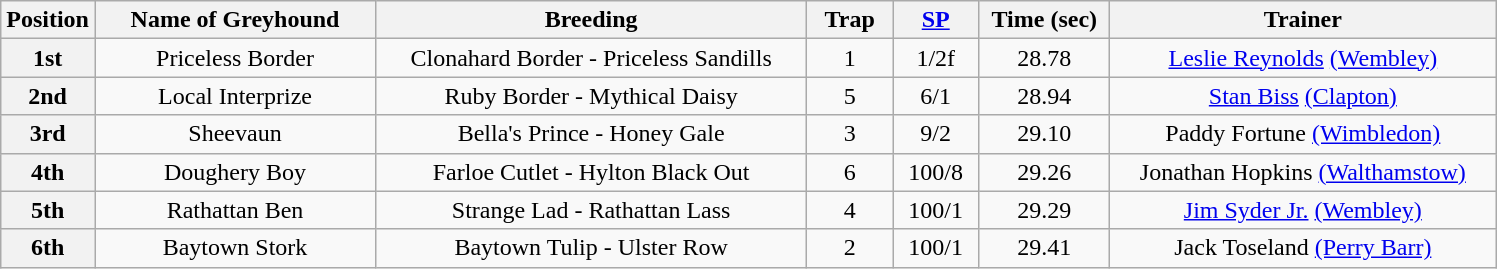<table class="wikitable" style="text-align: center">
<tr>
<th width=50>Position</th>
<th width=180>Name of Greyhound</th>
<th width=280>Breeding</th>
<th width=50>Trap</th>
<th width=50><a href='#'>SP</a></th>
<th width=80>Time (sec)</th>
<th width=250>Trainer</th>
</tr>
<tr>
<th>1st</th>
<td>Priceless Border</td>
<td>Clonahard Border - Priceless Sandills</td>
<td>1</td>
<td>1/2f</td>
<td>28.78</td>
<td><a href='#'>Leslie Reynolds</a> <a href='#'>(Wembley)</a></td>
</tr>
<tr>
<th>2nd</th>
<td>Local Interprize</td>
<td>Ruby Border - Mythical Daisy</td>
<td>5</td>
<td>6/1</td>
<td>28.94</td>
<td><a href='#'>Stan Biss</a> <a href='#'>(Clapton)</a></td>
</tr>
<tr>
<th>3rd</th>
<td>Sheevaun</td>
<td>Bella's Prince - Honey Gale</td>
<td>3</td>
<td>9/2</td>
<td>29.10</td>
<td>Paddy Fortune <a href='#'>(Wimbledon)</a></td>
</tr>
<tr>
<th>4th</th>
<td>Doughery Boy</td>
<td>Farloe Cutlet - Hylton Black Out</td>
<td>6</td>
<td>100/8</td>
<td>29.26</td>
<td>Jonathan Hopkins <a href='#'>(Walthamstow)</a></td>
</tr>
<tr>
<th>5th</th>
<td>Rathattan Ben</td>
<td>Strange Lad - Rathattan Lass</td>
<td>4</td>
<td>100/1</td>
<td>29.29</td>
<td><a href='#'>Jim Syder Jr.</a> <a href='#'>(Wembley)</a></td>
</tr>
<tr>
<th>6th</th>
<td>Baytown Stork</td>
<td>Baytown Tulip - Ulster Row</td>
<td>2</td>
<td>100/1</td>
<td>29.41</td>
<td>Jack Toseland <a href='#'>(Perry Barr)</a></td>
</tr>
</table>
